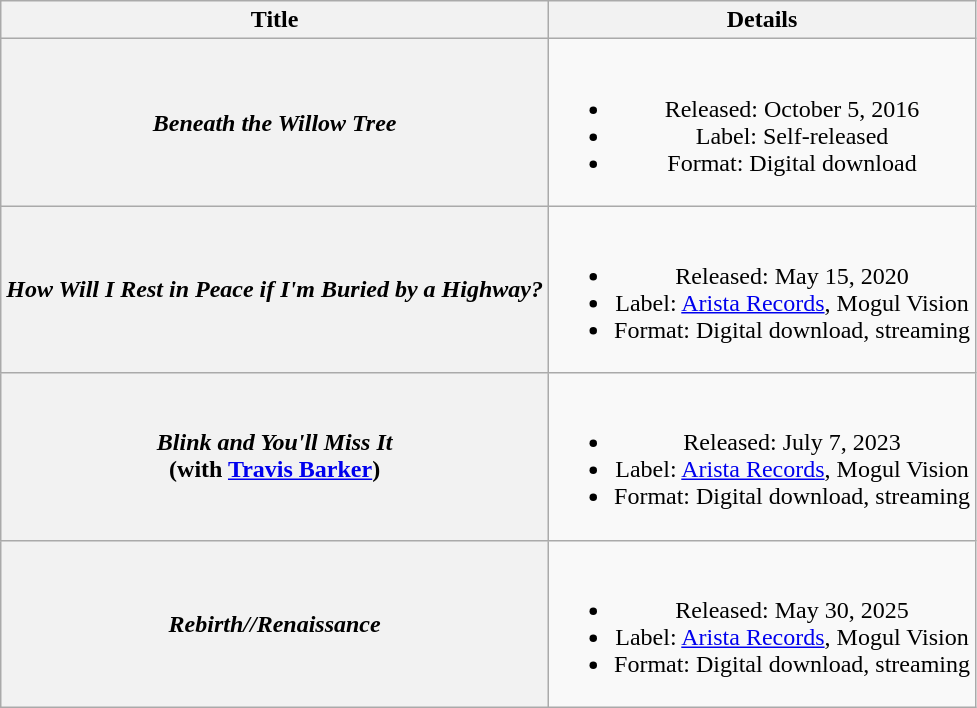<table class="wikitable plainrowheaders" style="text-align:center;">
<tr>
<th scope="col">Title</th>
<th scope="col">Details</th>
</tr>
<tr>
<th scope="row"><em>Beneath the Willow Tree</em></th>
<td><br><ul><li>Released: October 5, 2016</li><li>Label: Self-released</li><li>Format: Digital download</li></ul></td>
</tr>
<tr>
<th scope="row"><em>How Will I Rest in Peace if I'm Buried by a Highway?</em></th>
<td><br><ul><li>Released: May 15, 2020</li><li>Label: <a href='#'>Arista Records</a>, Mogul Vision</li><li>Format: Digital download, streaming</li></ul></td>
</tr>
<tr>
<th scope="row"><em>Blink and You'll Miss It</em><br><span>(with <a href='#'>Travis Barker</a>)</span></th>
<td><br><ul><li>Released: July 7, 2023</li><li>Label: <a href='#'>Arista Records</a>, Mogul Vision</li><li>Format: Digital download, streaming</li></ul></td>
</tr>
<tr>
<th scope="row"><em>Rebirth//Renaissance</em></th>
<td><br><ul><li>Released: May 30, 2025</li><li>Label: <a href='#'>Arista Records</a>, Mogul Vision</li><li>Format: Digital download, streaming</li></ul></td>
</tr>
</table>
